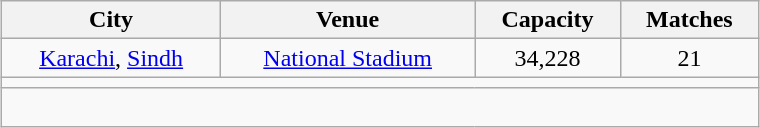<table class="wikitable" style="text-align:center; width:40%; margin:auto">
<tr>
<th>City</th>
<th>Venue</th>
<th>Capacity</th>
<th>Matches</th>
</tr>
<tr>
<td><a href='#'>Karachi</a>, <a href='#'>Sindh</a></td>
<td><a href='#'>National Stadium</a></td>
<td>34,228</td>
<td>21</td>
</tr>
<tr>
<td colspan=4></td>
</tr>
<tr>
<td colspan=4><br></td>
</tr>
</table>
